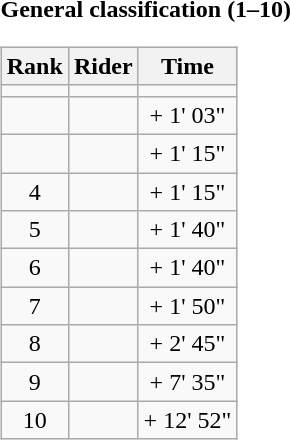<table>
<tr>
<td><strong>General classification (1–10)</strong><br><table class="wikitable">
<tr>
<th scope="col">Rank</th>
<th scope="col">Rider</th>
<th scope="col">Time</th>
</tr>
<tr>
<td style="text-align:center;"></td>
<td></td>
<td style="text-align:center;"></td>
</tr>
<tr>
<td style="text-align:center;"></td>
<td></td>
<td style="text-align:center;">+ 1' 03"</td>
</tr>
<tr>
<td style="text-align:center;"></td>
<td></td>
<td style="text-align:center;">+ 1' 15"</td>
</tr>
<tr>
<td style="text-align:center;">4</td>
<td></td>
<td style="text-align:center;">+ 1' 15"</td>
</tr>
<tr>
<td style="text-align:center;">5</td>
<td></td>
<td style="text-align:center;">+ 1' 40"</td>
</tr>
<tr>
<td style="text-align:center;">6</td>
<td></td>
<td style="text-align:center;">+ 1' 40"</td>
</tr>
<tr>
<td style="text-align:center;">7</td>
<td></td>
<td style="text-align:center;">+ 1' 50"</td>
</tr>
<tr>
<td style="text-align:center;">8</td>
<td></td>
<td style="text-align:center;">+ 2' 45"</td>
</tr>
<tr>
<td style="text-align:center;">9</td>
<td></td>
<td style="text-align:center;">+ 7' 35"</td>
</tr>
<tr>
<td style="text-align:center;">10</td>
<td></td>
<td style="text-align:center;">+ 12' 52"</td>
</tr>
</table>
</td>
</tr>
</table>
